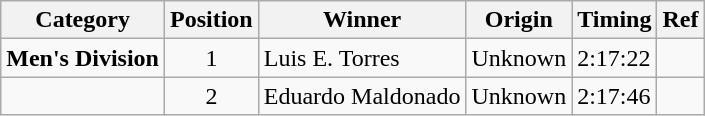<table class="wikitable">
<tr>
<th>Category</th>
<th>Position</th>
<th>Winner</th>
<th>Origin</th>
<th>Timing</th>
<th>Ref</th>
</tr>
<tr>
<td><strong>Men's Division</strong></td>
<td style="text-align:center;">1</td>
<td>Luis E. Torres</td>
<td>Unknown</td>
<td>2:17:22</td>
<td></td>
</tr>
<tr>
<td></td>
<td style="text-align:center;">2</td>
<td>Eduardo Maldonado</td>
<td>Unknown</td>
<td>2:17:46</td>
<td></td>
</tr>
</table>
